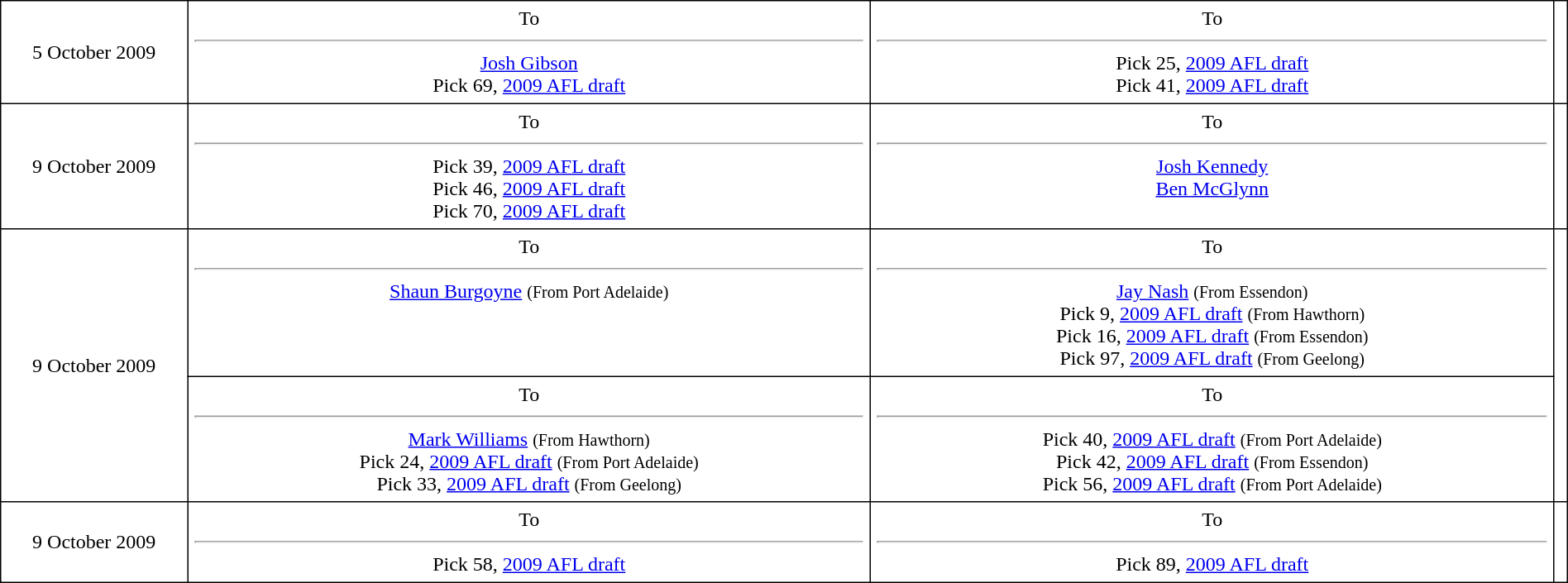<table border=1 style="border-collapse:collapse; text-align: center; width: 100%" bordercolor="#000000"  cellpadding="5">
<tr>
<td style="width:12%">5 October 2009</td>
<td style="width:44%; vertical-align:top;">To <strong></strong><hr><a href='#'>Josh Gibson</a><br>Pick 69, <a href='#'>2009 AFL draft</a></td>
<td style="width:44%; vertical-align:top;">To <strong></strong><hr>Pick 25, <a href='#'>2009 AFL draft</a><br>Pick 41, <a href='#'>2009 AFL draft</a></td>
<td></td>
</tr>
<tr>
<td style="width:12%">9 October 2009</td>
<td style="width:44%; vertical-align:top;">To <strong></strong><hr>Pick 39, <a href='#'>2009 AFL draft</a><br>Pick 46, <a href='#'>2009 AFL draft</a><br>Pick 70, <a href='#'>2009 AFL draft</a></td>
<td style="width:44%; vertical-align:top;">To <strong></strong><hr><a href='#'>Josh Kennedy</a><br><a href='#'>Ben McGlynn</a></td>
<td></td>
</tr>
<tr>
<td rowspan="2" style="width:12%">9 October 2009</td>
<td style="width:44%; vertical-align:top;">To <strong></strong><hr><a href='#'>Shaun Burgoyne</a> <small>(From Port Adelaide)</small></td>
<td style="width:44%; vertical-align:top;">To <strong></strong><hr><a href='#'>Jay Nash</a> <small>(From Essendon)</small><br>Pick 9, <a href='#'>2009 AFL draft</a> <small>(From Hawthorn)</small><br>Pick 16, <a href='#'>2009 AFL draft</a> <small>(From Essendon)</small><br>Pick 97, <a href='#'>2009 AFL draft</a> <small>(From Geelong)</small></td>
<td rowspan="2"></td>
</tr>
<tr>
<td style="width:44%; vertical-align:top;">To <strong></strong><hr><a href='#'>Mark Williams</a> <small>(From Hawthorn)</small><br>Pick 24, <a href='#'>2009 AFL draft</a> <small>(From Port Adelaide)</small><br>Pick 33, <a href='#'>2009 AFL draft</a> <small>(From Geelong)</small></td>
<td style="width:44%; vertical-align:top;">To <strong></strong><hr>Pick 40, <a href='#'>2009 AFL draft</a> <small>(From Port Adelaide)</small><br>Pick 42, <a href='#'>2009 AFL draft</a> <small>(From Essendon)</small><br>Pick 56, <a href='#'>2009 AFL draft</a> <small>(From Port Adelaide)</small></td>
</tr>
<tr>
<td style="width:12%">9 October 2009</td>
<td style="width:44%; vertical-align:top;">To <strong></strong><hr>Pick 58, <a href='#'>2009 AFL draft</a></td>
<td style="width:44%; vertical-align:top;">To <strong></strong><hr>Pick 89, <a href='#'>2009 AFL draft</a></td>
<td></td>
</tr>
</table>
